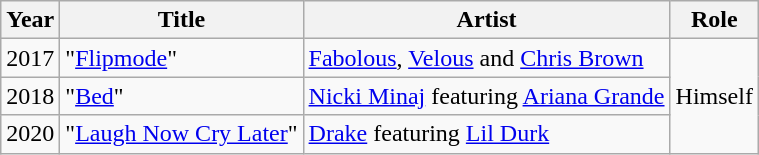<table class="wikitable sortable">
<tr>
<th>Year</th>
<th>Title</th>
<th>Artist</th>
<th>Role</th>
</tr>
<tr>
<td>2017</td>
<td>"<a href='#'>Flipmode</a>"</td>
<td><a href='#'>Fabolous</a>, <a href='#'>Velous</a> and <a href='#'>Chris Brown</a></td>
<td rowspan="3">Himself</td>
</tr>
<tr>
<td>2018</td>
<td>"<a href='#'>Bed</a>"</td>
<td><a href='#'>Nicki Minaj</a> featuring <a href='#'>Ariana Grande</a></td>
</tr>
<tr>
<td>2020</td>
<td>"<a href='#'>Laugh Now Cry Later</a>"</td>
<td><a href='#'>Drake</a> featuring <a href='#'>Lil Durk</a></td>
</tr>
</table>
